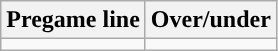<table class="wikitable">
<tr align="center">
<th>Pregame line</th>
<th>Over/under</th>
</tr>
<tr align="center">
<td></td>
<td></td>
</tr>
</table>
